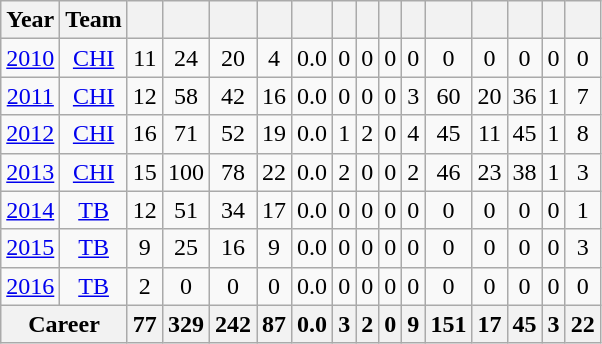<table class="wikitable sortable" style="text-align:center">
<tr>
<th>Year</th>
<th>Team</th>
<th></th>
<th></th>
<th></th>
<th></th>
<th></th>
<th></th>
<th></th>
<th></th>
<th></th>
<th></th>
<th></th>
<th></th>
<th></th>
<th></th>
</tr>
<tr>
<td><a href='#'>2010</a></td>
<td><a href='#'>CHI</a></td>
<td>11</td>
<td>24</td>
<td>20</td>
<td>4</td>
<td>0.0</td>
<td>0</td>
<td>0</td>
<td>0</td>
<td>0</td>
<td>0</td>
<td>0</td>
<td>0</td>
<td>0</td>
<td>0</td>
</tr>
<tr>
<td><a href='#'>2011</a></td>
<td><a href='#'>CHI</a></td>
<td>12</td>
<td>58</td>
<td>42</td>
<td>16</td>
<td>0.0</td>
<td>0</td>
<td>0</td>
<td>0</td>
<td>3</td>
<td>60</td>
<td>20</td>
<td>36</td>
<td>1</td>
<td>7</td>
</tr>
<tr>
<td><a href='#'>2012</a></td>
<td><a href='#'>CHI</a></td>
<td>16</td>
<td>71</td>
<td>52</td>
<td>19</td>
<td>0.0</td>
<td>1</td>
<td>2</td>
<td>0</td>
<td>4</td>
<td>45</td>
<td>11</td>
<td>45</td>
<td>1</td>
<td>8</td>
</tr>
<tr>
<td><a href='#'>2013</a></td>
<td><a href='#'>CHI</a></td>
<td>15</td>
<td>100</td>
<td>78</td>
<td>22</td>
<td>0.0</td>
<td>2</td>
<td>0</td>
<td>0</td>
<td>2</td>
<td>46</td>
<td>23</td>
<td>38</td>
<td>1</td>
<td>3</td>
</tr>
<tr>
<td><a href='#'>2014</a></td>
<td><a href='#'>TB</a></td>
<td>12</td>
<td>51</td>
<td>34</td>
<td>17</td>
<td>0.0</td>
<td>0</td>
<td>0</td>
<td>0</td>
<td>0</td>
<td>0</td>
<td>0</td>
<td>0</td>
<td>0</td>
<td>1</td>
</tr>
<tr>
<td><a href='#'>2015</a></td>
<td><a href='#'>TB</a></td>
<td>9</td>
<td>25</td>
<td>16</td>
<td>9</td>
<td>0.0</td>
<td>0</td>
<td>0</td>
<td>0</td>
<td>0</td>
<td>0</td>
<td>0</td>
<td>0</td>
<td>0</td>
<td>3</td>
</tr>
<tr>
<td><a href='#'>2016</a></td>
<td><a href='#'>TB</a></td>
<td>2</td>
<td>0</td>
<td>0</td>
<td>0</td>
<td>0.0</td>
<td>0</td>
<td>0</td>
<td>0</td>
<td>0</td>
<td>0</td>
<td>0</td>
<td>0</td>
<td>0</td>
<td>0</td>
</tr>
<tr>
<th colspan="2">Career</th>
<th>77</th>
<th>329</th>
<th>242</th>
<th>87</th>
<th>0.0</th>
<th>3</th>
<th>2</th>
<th>0</th>
<th>9</th>
<th>151</th>
<th>17</th>
<th>45</th>
<th>3</th>
<th>22</th>
</tr>
</table>
